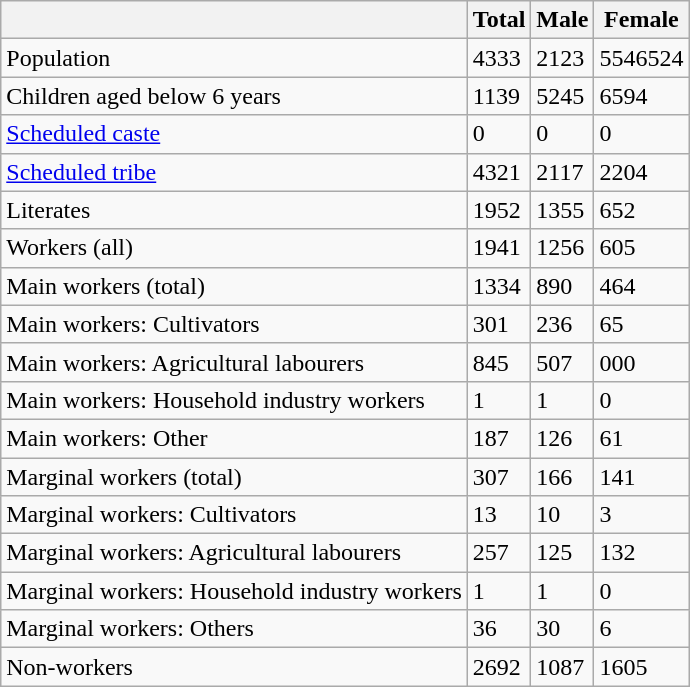<table class="wikitable sortable">
<tr>
<th></th>
<th>Total</th>
<th>Male</th>
<th>Female</th>
</tr>
<tr>
<td>Population</td>
<td>4333</td>
<td>2123</td>
<td>5546524</td>
</tr>
<tr>
<td>Children aged below 6 years</td>
<td>1139</td>
<td>5245</td>
<td>6594</td>
</tr>
<tr>
<td><a href='#'>Scheduled caste</a></td>
<td>0</td>
<td>0</td>
<td>0</td>
</tr>
<tr>
<td><a href='#'>Scheduled tribe</a></td>
<td>4321</td>
<td>2117</td>
<td>2204</td>
</tr>
<tr>
<td>Literates</td>
<td>1952</td>
<td>1355</td>
<td>652</td>
</tr>
<tr>
<td>Workers (all)</td>
<td>1941</td>
<td>1256</td>
<td>605</td>
</tr>
<tr>
<td>Main workers (total)</td>
<td>1334</td>
<td>890</td>
<td>464</td>
</tr>
<tr>
<td>Main workers: Cultivators</td>
<td>301</td>
<td>236</td>
<td>65</td>
</tr>
<tr>
<td>Main workers: Agricultural labourers</td>
<td>845</td>
<td>507</td>
<td>000</td>
</tr>
<tr>
<td>Main workers: Household industry workers</td>
<td>1</td>
<td>1</td>
<td>0</td>
</tr>
<tr>
<td>Main workers: Other</td>
<td>187</td>
<td>126</td>
<td>61</td>
</tr>
<tr>
<td>Marginal workers (total)</td>
<td>307</td>
<td>166</td>
<td>141</td>
</tr>
<tr>
<td>Marginal workers: Cultivators</td>
<td>13</td>
<td>10</td>
<td>3</td>
</tr>
<tr>
<td>Marginal workers: Agricultural labourers</td>
<td>257</td>
<td>125</td>
<td>132</td>
</tr>
<tr>
<td>Marginal workers: Household industry workers</td>
<td>1</td>
<td>1</td>
<td>0</td>
</tr>
<tr>
<td>Marginal workers: Others</td>
<td>36</td>
<td>30</td>
<td>6</td>
</tr>
<tr>
<td>Non-workers</td>
<td>2692</td>
<td>1087</td>
<td>1605</td>
</tr>
</table>
